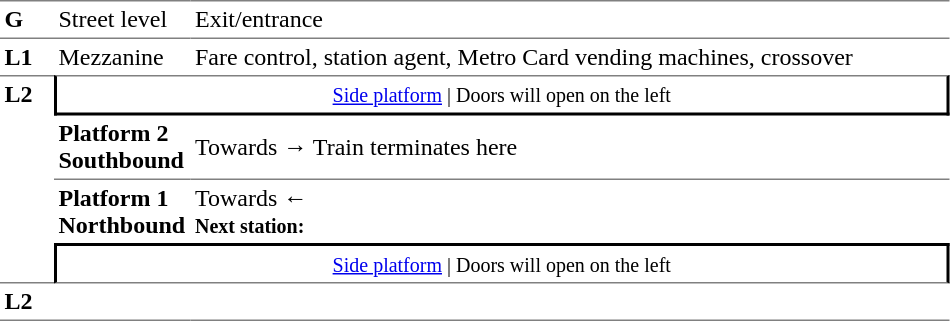<table table border=0 cellspacing=0 cellpadding=3>
<tr>
<td style="border-bottom:solid 1px gray;border-top:solid 1px gray;" width=30 valign=top><strong>G</strong></td>
<td style="border-top:solid 1px gray;border-bottom:solid 1px gray;" width=85 valign=top>Street level</td>
<td style="border-top:solid 1px gray;border-bottom:solid 1px gray;" width=500 valign=top>Exit/entrance</td>
</tr>
<tr>
<td valign=top><strong>L1</strong></td>
<td valign=top>Mezzanine</td>
<td valign=top>Fare control, station agent, Metro Card vending machines, crossover<br></td>
</tr>
<tr>
<td style="border-top:solid 1px gray;border-bottom:solid 1px gray;" width=30 rowspan=4 valign=top><strong>L2</strong></td>
<td style="border-top:solid 1px gray;border-right:solid 2px black;border-left:solid 2px black;border-bottom:solid 2px black;text-align:center;" colspan=2><small><a href='#'>Side platform</a> | Doors will open on the left </small></td>
</tr>
<tr>
<td style="border-bottom:solid 1px gray;" width=85><span><strong>Platform 2</strong><br><strong>Southbound</strong></span></td>
<td style="border-bottom:solid 1px gray;" width=500>Towards → Train terminates here</td>
</tr>
<tr>
<td><span><strong>Platform 1</strong><br><strong>Northbound</strong></span></td>
<td>Towards ← <br><small><strong>Next station:</strong> </small></td>
</tr>
<tr>
<td style="border-top:solid 2px black;border-right:solid 2px black;border-left:solid 2px black;border-bottom:solid 1px gray;" colspan=2  align=center><small><a href='#'>Side platform</a> | Doors will open on the left </small></td>
</tr>
<tr>
<td style="border-bottom:solid 1px gray;" width=30 rowspan=2 valign=top><strong>L2</strong></td>
<td style="border-bottom:solid 1px gray;" width=85></td>
<td style="border-bottom:solid 1px gray;" width=500></td>
</tr>
<tr>
</tr>
</table>
